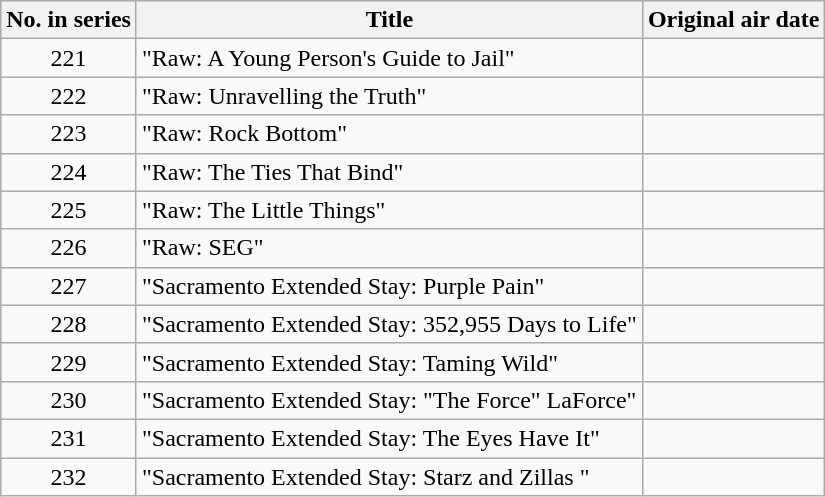<table class="wikitable plainrowheaders" style="text-align:center">
<tr>
<th scope="col">No. in series</th>
<th scope="col">Title</th>
<th scope="col">Original air date</th>
</tr>
<tr>
<td scope="row">221</td>
<td style="text-align:left">"Raw: A Young Person's Guide to Jail"</td>
<td></td>
</tr>
<tr>
<td scope="row">222</td>
<td style="text-align:left">"Raw: Unravelling the Truth"</td>
<td></td>
</tr>
<tr>
<td scope="row">223</td>
<td style="text-align:left">"Raw: Rock Bottom"</td>
<td></td>
</tr>
<tr>
<td scope="row">224</td>
<td style="text-align:left">"Raw: The Ties That Bind"</td>
<td></td>
</tr>
<tr>
<td scope="row">225</td>
<td style="text-align:left">"Raw: The Little Things"</td>
<td></td>
</tr>
<tr>
<td scope="row">226</td>
<td style="text-align:left">"Raw: SEG"</td>
<td></td>
</tr>
<tr>
<td scope="row">227</td>
<td style="text-align:left">"Sacramento Extended Stay: Purple Pain"</td>
<td></td>
</tr>
<tr>
<td scope="row">228</td>
<td style="text-align:left">"Sacramento Extended Stay: 352,955 Days to Life"</td>
<td></td>
</tr>
<tr>
<td scope="row">229</td>
<td style="text-align:left">"Sacramento Extended Stay: Taming Wild"</td>
<td></td>
</tr>
<tr>
<td scope="row">230</td>
<td style="text-align:left">"Sacramento Extended Stay: "The Force" LaForce"</td>
<td></td>
</tr>
<tr>
<td scope="row">231</td>
<td style="text-align:left">"Sacramento Extended Stay: The Eyes Have It"</td>
<td></td>
</tr>
<tr>
<td scope="row">232</td>
<td style="text-align:left">"Sacramento Extended Stay: Starz and Zillas "</td>
<td></td>
</tr>
</table>
